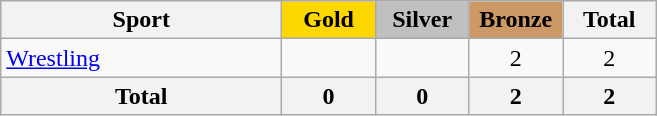<table class="wikitable sortable" style="text-align:center;">
<tr>
<th width=180>Sport</th>
<th scope="col" style="background:gold; width:55px;">Gold</th>
<th scope="col" style="background:silver; width:55px;">Silver</th>
<th scope="col" style="background:#cc9966; width:55px;">Bronze</th>
<th width=55>Total</th>
</tr>
<tr>
<td align=left><a href='#'>Wrestling</a></td>
<td></td>
<td></td>
<td>2</td>
<td>2</td>
</tr>
<tr class="sortbottom">
<th>Total</th>
<th>0</th>
<th>0</th>
<th>2</th>
<th>2</th>
</tr>
</table>
